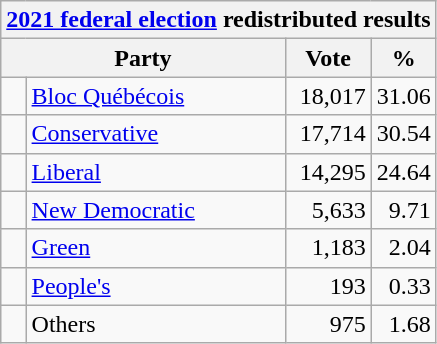<table class="wikitable">
<tr>
<th colspan="4"><a href='#'>2021 federal election</a> redistributed results</th>
</tr>
<tr>
<th bgcolor="#DDDDFF" width="130px" colspan="2">Party</th>
<th bgcolor="#DDDDFF" width="50px">Vote</th>
<th bgcolor="#DDDDFF" width="30px">%</th>
</tr>
<tr>
<td> </td>
<td><a href='#'>Bloc Québécois</a></td>
<td align=right>18,017</td>
<td align=right>31.06</td>
</tr>
<tr>
<td> </td>
<td><a href='#'>Conservative</a></td>
<td align=right>17,714</td>
<td align=right>30.54</td>
</tr>
<tr>
<td> </td>
<td><a href='#'>Liberal</a></td>
<td align=right>14,295</td>
<td align=right>24.64</td>
</tr>
<tr>
<td> </td>
<td><a href='#'>New Democratic</a></td>
<td align=right>5,633</td>
<td align=right>9.71</td>
</tr>
<tr>
<td> </td>
<td><a href='#'>Green</a></td>
<td align=right>1,183</td>
<td align=right>2.04</td>
</tr>
<tr>
<td> </td>
<td><a href='#'>People's</a></td>
<td align=right>193</td>
<td align=right>0.33</td>
</tr>
<tr>
<td> </td>
<td>Others</td>
<td align=right>975</td>
<td align=right>1.68</td>
</tr>
</table>
